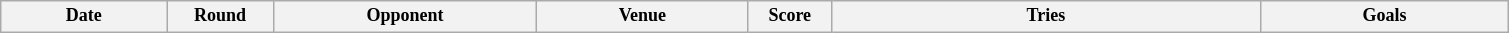<table class="wikitable" style="font-size:75%;">
<tr>
<th style="width:105px;">Date</th>
<th style="width:65px;">Round</th>
<th style="width:170px;">Opponent</th>
<th style="width:135px;">Venue</th>
<th style="width:50px;">Score</th>
<th style="width:280px;">Tries</th>
<th style="width:160px;">Goals</th>
</tr>
</table>
